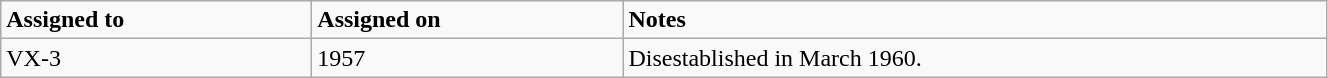<table class="wikitable" style="width: 70%;">
<tr>
<td style="width: 200px;"><strong>Assigned to</strong></td>
<td style="width: 200px;"><strong>Assigned on</strong></td>
<td><strong>Notes</strong></td>
</tr>
<tr>
<td>VX-3</td>
<td>1957</td>
<td>Disestablished in March 1960.</td>
</tr>
</table>
